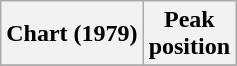<table class="wikitable plainrowheaders">
<tr>
<th scope="col">Chart (1979)</th>
<th scope="col">Peak<br>position</th>
</tr>
<tr>
</tr>
</table>
